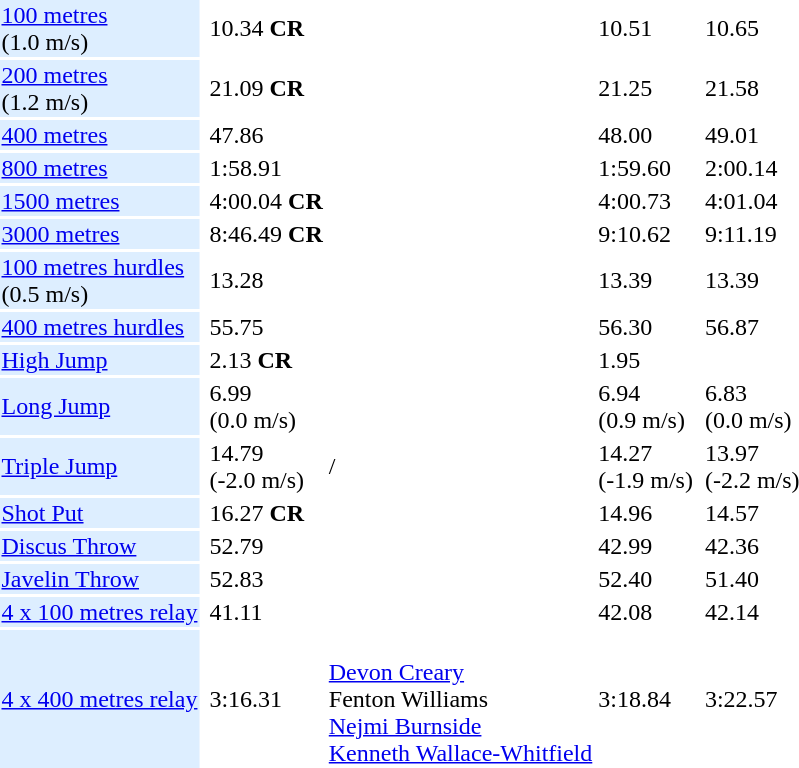<table>
<tr>
<td bgcolor = DDEEFF><a href='#'>100 metres</a> <br> (1.0 m/s)</td>
<td></td>
<td>10.34 <strong>CR</strong></td>
<td></td>
<td>10.51</td>
<td></td>
<td>10.65</td>
</tr>
<tr>
<td bgcolor = DDEEFF><a href='#'>200 metres</a> <br> (1.2 m/s)</td>
<td></td>
<td>21.09 <strong>CR</strong></td>
<td></td>
<td>21.25</td>
<td></td>
<td>21.58</td>
</tr>
<tr>
<td bgcolor = DDEEFF><a href='#'>400 metres</a></td>
<td></td>
<td>47.86</td>
<td></td>
<td>48.00</td>
<td></td>
<td>49.01</td>
</tr>
<tr>
<td bgcolor = DDEEFF><a href='#'>800 metres</a></td>
<td></td>
<td>1:58.91</td>
<td></td>
<td>1:59.60</td>
<td></td>
<td>2:00.14</td>
</tr>
<tr>
<td bgcolor = DDEEFF><a href='#'>1500 metres</a></td>
<td></td>
<td>4:00.04 <strong>CR</strong></td>
<td></td>
<td>4:00.73</td>
<td></td>
<td>4:01.04</td>
</tr>
<tr>
<td bgcolor = DDEEFF><a href='#'>3000 metres</a></td>
<td></td>
<td>8:46.49 <strong>CR</strong></td>
<td></td>
<td>9:10.62</td>
<td></td>
<td>9:11.19</td>
</tr>
<tr>
<td bgcolor = DDEEFF><a href='#'>100 metres hurdles</a> <br> (0.5 m/s)</td>
<td></td>
<td>13.28</td>
<td></td>
<td>13.39</td>
<td></td>
<td>13.39</td>
</tr>
<tr>
<td bgcolor = DDEEFF><a href='#'>400 metres hurdles</a></td>
<td></td>
<td>55.75</td>
<td></td>
<td>56.30</td>
<td></td>
<td>56.87</td>
</tr>
<tr>
<td bgcolor = DDEEFF><a href='#'>High Jump</a></td>
<td></td>
<td>2.13 <strong>CR</strong></td>
<td> <br> </td>
<td>1.95</td>
<td></td>
<td></td>
</tr>
<tr>
<td bgcolor = DDEEFF><a href='#'>Long Jump</a></td>
<td></td>
<td>6.99 <br> (0.0 m/s)</td>
<td></td>
<td>6.94 <br> (0.9 m/s)</td>
<td></td>
<td>6.83 <br> (0.0 m/s)</td>
</tr>
<tr>
<td bgcolor = DDEEFF><a href='#'>Triple Jump</a></td>
<td></td>
<td>14.79 <br> (-2.0 m/s)</td>
<td>/</td>
<td>14.27 <br> (-1.9 m/s)</td>
<td></td>
<td>13.97 <br> (-2.2 m/s)</td>
</tr>
<tr>
<td bgcolor = DDEEFF><a href='#'>Shot Put</a></td>
<td></td>
<td>16.27 <strong>CR</strong></td>
<td></td>
<td>14.96</td>
<td></td>
<td>14.57</td>
</tr>
<tr>
<td bgcolor = DDEEFF><a href='#'>Discus Throw</a></td>
<td></td>
<td>52.79</td>
<td></td>
<td>42.99</td>
<td></td>
<td>42.36</td>
</tr>
<tr>
<td bgcolor = DDEEFF><a href='#'>Javelin Throw</a></td>
<td></td>
<td>52.83</td>
<td></td>
<td>52.40</td>
<td></td>
<td>51.40</td>
</tr>
<tr>
<td bgcolor = DDEEFF><a href='#'>4 x 100 metres relay</a></td>
<td></td>
<td>41.11</td>
<td></td>
<td>42.08</td>
<td></td>
<td>42.14</td>
</tr>
<tr>
<td bgcolor = DDEEFF><a href='#'>4 x 400 metres relay</a></td>
<td></td>
<td>3:16.31</td>
<td>  <br> <a href='#'>Devon Creary</a> <br> Fenton Williams <br> <a href='#'>Nejmi Burnside</a> <br> <a href='#'>Kenneth Wallace-Whitfield</a></td>
<td>3:18.84</td>
<td></td>
<td>3:22.57</td>
</tr>
</table>
